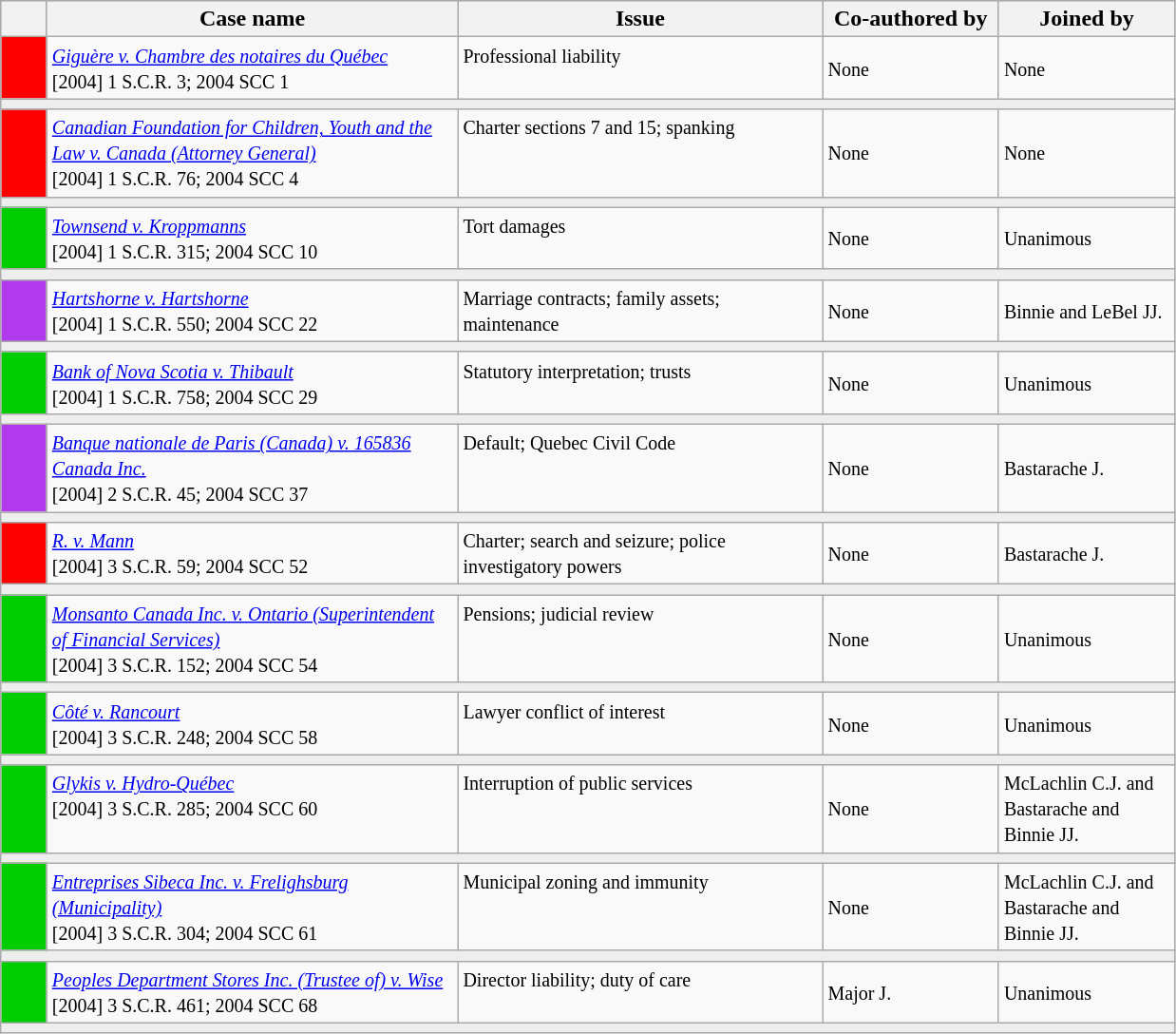<table class="wikitable" width=825>
<tr bgcolor="#CCCCCC">
<th width=25px></th>
<th width=35%>Case name</th>
<th>Issue</th>
<th width=15%>Co-authored by</th>
<th width=15%>Joined by</th>
</tr>
<tr>
<td bgcolor="red"></td>
<td align=left valign=top><small><em><a href='#'>Giguère v. Chambre des notaires du Québec</a></em><br> [2004] 1 S.C.R. 3; 2004 SCC 1 </small></td>
<td valign=top><small>Professional liability</small></td>
<td><small> None</small></td>
<td><small> None</small></td>
</tr>
<tr>
<td bgcolor=#EEEEEE colspan=5 valign=top><small></small></td>
</tr>
<tr>
<td bgcolor="red"></td>
<td align=left valign=top><small><em><a href='#'>Canadian Foundation for Children, Youth and the Law v. Canada (Attorney General)</a></em><br> [2004] 1 S.C.R. 76; 2004 SCC 4 </small></td>
<td valign=top><small>Charter sections 7 and 15; spanking</small></td>
<td><small> None</small></td>
<td><small> None</small></td>
</tr>
<tr>
<td bgcolor=#EEEEEE colspan=5 valign=top><small></small></td>
</tr>
<tr>
<td bgcolor="00cd00"></td>
<td align=left valign=top><small><em><a href='#'>Townsend v. Kroppmanns</a></em><br> [2004] 1 S.C.R. 315; 2004 SCC 10 </small></td>
<td valign=top><small>Tort damages</small></td>
<td><small> None</small></td>
<td><small> Unanimous</small></td>
</tr>
<tr>
<td bgcolor=#EEEEEE colspan=5 valign=top><small></small></td>
</tr>
<tr>
<td bgcolor="B23AEE"></td>
<td align=left valign=top><small><em><a href='#'>Hartshorne v. Hartshorne</a></em><br> [2004] 1 S.C.R. 550; 2004 SCC 22 </small></td>
<td valign=top><small>Marriage contracts; family assets; maintenance</small></td>
<td><small> None</small></td>
<td><small> Binnie and LeBel JJ.</small></td>
</tr>
<tr>
<td bgcolor=#EEEEEE colspan=5 valign=top><small></small></td>
</tr>
<tr>
<td bgcolor="00cd00"></td>
<td align=left valign=top><small><em><a href='#'>Bank of Nova Scotia v. Thibault</a></em><br> [2004] 1 S.C.R. 758; 2004 SCC 29 </small></td>
<td valign=top><small>Statutory interpretation; trusts</small></td>
<td><small>None</small></td>
<td><small> Unanimous</small></td>
</tr>
<tr>
<td bgcolor=#EEEEEE colspan=5 valign=top><small></small></td>
</tr>
<tr>
<td bgcolor="B23AEE"></td>
<td align=left valign=top><small><em><a href='#'>Banque nationale de Paris (Canada) v. 165836 Canada Inc.</a></em><br> [2004] 2 S.C.R. 45; 2004 SCC 37 </small></td>
<td valign=top><small>Default; Quebec Civil Code</small></td>
<td><small> None</small></td>
<td><small> Bastarache J.</small></td>
</tr>
<tr>
<td bgcolor=#EEEEEE colspan=5 valign=top><small></small></td>
</tr>
<tr>
<td bgcolor="red"></td>
<td align=left valign=top><small><em><a href='#'>R. v. Mann</a></em><br> [2004] 3 S.C.R. 59; 2004 SCC 52 </small></td>
<td valign=top><small>Charter; search and seizure; police investigatory powers</small></td>
<td><small> None</small></td>
<td><small> Bastarache J.</small></td>
</tr>
<tr>
<td bgcolor=#EEEEEE colspan=5 valign=top><small></small></td>
</tr>
<tr>
<td bgcolor="00cd00"></td>
<td align=left valign=top><small><em><a href='#'>Monsanto Canada Inc. v. Ontario (Superintendent of Financial Services)</a></em><br> [2004] 3 S.C.R. 152; 2004 SCC 54 </small></td>
<td valign=top><small>Pensions; judicial review</small></td>
<td><small> None</small></td>
<td><small> Unanimous</small></td>
</tr>
<tr>
<td bgcolor=#EEEEEE colspan=5 valign=top><small></small></td>
</tr>
<tr>
<td bgcolor="00cd00"></td>
<td align=left valign=top><small><em><a href='#'>Côté v. Rancourt</a></em><br> [2004] 3 S.C.R. 248; 2004 SCC 58 </small></td>
<td valign=top><small>Lawyer conflict of interest</small></td>
<td><small> None</small></td>
<td><small> Unanimous</small></td>
</tr>
<tr>
<td bgcolor=#EEEEEE colspan=5 valign=top><small></small></td>
</tr>
<tr>
<td bgcolor="00cd00"></td>
<td align=left valign=top><small><em><a href='#'>Glykis v. Hydro-Québec</a></em><br> [2004] 3 S.C.R. 285; 2004 SCC 60 </small></td>
<td valign=top><small>Interruption of public services</small></td>
<td><small> None</small></td>
<td><small> McLachlin C.J. and Bastarache and Binnie JJ.</small></td>
</tr>
<tr>
<td bgcolor=#EEEEEE colspan=5 valign=top><small></small></td>
</tr>
<tr>
<td bgcolor="00cd00"></td>
<td align=left valign=top><small><em><a href='#'>Entreprises Sibeca Inc. v. Frelighsburg (Municipality)</a></em><br> [2004] 3 S.C.R. 304; 2004 SCC 61 </small></td>
<td valign=top><small>Municipal zoning and immunity</small></td>
<td><small> None</small></td>
<td><small> McLachlin C.J. and Bastarache and Binnie JJ.</small></td>
</tr>
<tr>
<td bgcolor=#EEEEEE colspan=5 valign=top><small></small></td>
</tr>
<tr>
<td bgcolor="00cd00"></td>
<td align=left valign=top><small><em><a href='#'>Peoples Department Stores Inc. (Trustee of) v. Wise</a></em><br> [2004] 3 S.C.R. 461; 2004 SCC 68 </small></td>
<td valign=top><small>Director liability; duty of care</small></td>
<td><small> Major J.</small></td>
<td><small> Unanimous</small></td>
</tr>
<tr>
<td bgcolor=#EEEEEE colspan=5 valign=top><small></small></td>
</tr>
</table>
